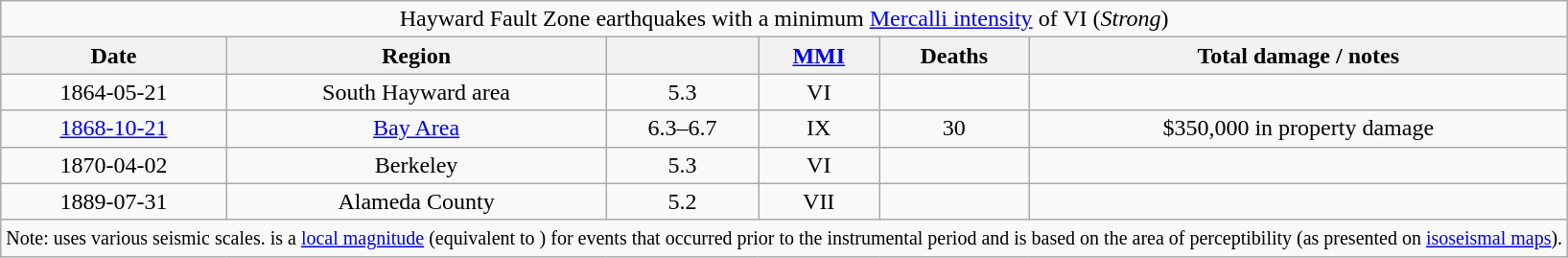<table class="wikitable sortable" style="text-align: center;">
<tr>
<td colspan="7" style="text-align: center;">Hayward Fault Zone earthquakes with a minimum <a href='#'>Mercalli intensity</a> of VI (<em>Strong</em>)</td>
</tr>
<tr>
<th>Date</th>
<th>Region</th>
<th></th>
<th><a href='#'>MMI</a></th>
<th>Deaths</th>
<th>Total damage / notes</th>
</tr>
<tr>
<td>1864-05-21</td>
<td>South Hayward area</td>
<td>5.3 </td>
<td>VI</td>
<td></td>
<td></td>
</tr>
<tr>
<td><a href='#'>1868-10-21</a></td>
<td><a href='#'>Bay Area</a></td>
<td>6.3–6.7 </td>
<td>IX</td>
<td>30</td>
<td>$350,000 in property damage</td>
</tr>
<tr>
<td>1870-04-02</td>
<td>Berkeley</td>
<td>5.3 </td>
<td>VI</td>
<td></td>
<td></td>
</tr>
<tr>
<td>1889-07-31</td>
<td>Alameda County</td>
<td>5.2 </td>
<td>VII</td>
<td></td>
<td></td>
</tr>
<tr class="sortbottom">
<td colspan="7" style="text-align: center;"><small>Note:  uses various seismic scales.  is a <a href='#'>local magnitude</a> (equivalent to ) for events that occurred prior to the instrumental period and is based on the area of perceptibility (as presented on <a href='#'>isoseismal maps</a>).</small></td>
</tr>
</table>
